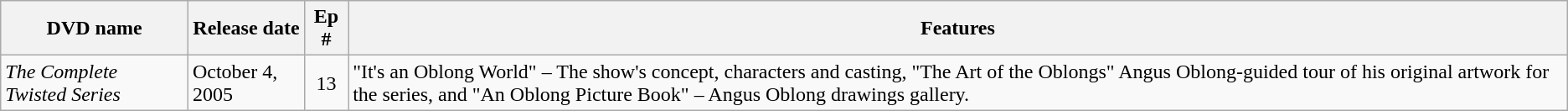<table class="wikitable">
<tr>
<th>DVD name</th>
<th>Release date</th>
<th>Ep #</th>
<th>Features</th>
</tr>
<tr>
<td><em>The Complete Twisted Series</em></td>
<td>October 4, 2005</td>
<td style="text-align:center;">13</td>
<td>"It's an Oblong World" – The show's concept, characters and casting, "The Art of the Oblongs" Angus Oblong-guided tour of his original artwork for the series, and "An Oblong Picture Book" – Angus Oblong drawings gallery.</td>
</tr>
</table>
